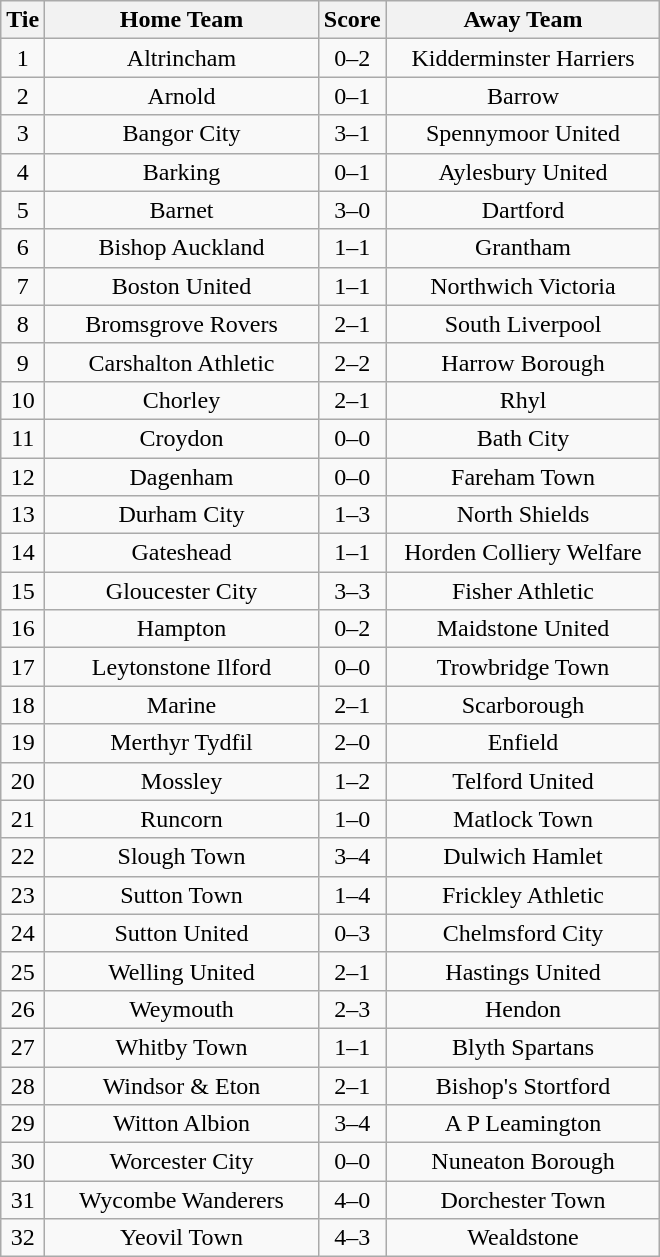<table class="wikitable" style="text-align:center;">
<tr>
<th width=20>Tie</th>
<th width=175>Home Team</th>
<th width=20>Score</th>
<th width=175>Away Team</th>
</tr>
<tr>
<td>1</td>
<td>Altrincham</td>
<td>0–2</td>
<td>Kidderminster Harriers</td>
</tr>
<tr>
<td>2</td>
<td>Arnold</td>
<td>0–1</td>
<td>Barrow</td>
</tr>
<tr>
<td>3</td>
<td>Bangor City</td>
<td>3–1</td>
<td>Spennymoor United</td>
</tr>
<tr>
<td>4</td>
<td>Barking</td>
<td>0–1</td>
<td>Aylesbury United</td>
</tr>
<tr>
<td>5</td>
<td>Barnet</td>
<td>3–0</td>
<td>Dartford</td>
</tr>
<tr>
<td>6</td>
<td>Bishop Auckland</td>
<td>1–1</td>
<td>Grantham</td>
</tr>
<tr>
<td>7</td>
<td>Boston United</td>
<td>1–1</td>
<td>Northwich Victoria</td>
</tr>
<tr>
<td>8</td>
<td>Bromsgrove Rovers</td>
<td>2–1</td>
<td>South Liverpool</td>
</tr>
<tr>
<td>9</td>
<td>Carshalton Athletic</td>
<td>2–2</td>
<td>Harrow Borough</td>
</tr>
<tr>
<td>10</td>
<td>Chorley</td>
<td>2–1</td>
<td>Rhyl</td>
</tr>
<tr>
<td>11</td>
<td>Croydon</td>
<td>0–0</td>
<td>Bath City</td>
</tr>
<tr>
<td>12</td>
<td>Dagenham</td>
<td>0–0</td>
<td>Fareham Town</td>
</tr>
<tr>
<td>13</td>
<td>Durham City</td>
<td>1–3</td>
<td>North Shields</td>
</tr>
<tr>
<td>14</td>
<td>Gateshead</td>
<td>1–1</td>
<td>Horden Colliery Welfare</td>
</tr>
<tr>
<td>15</td>
<td>Gloucester City</td>
<td>3–3</td>
<td>Fisher Athletic</td>
</tr>
<tr>
<td>16</td>
<td>Hampton</td>
<td>0–2</td>
<td>Maidstone United</td>
</tr>
<tr>
<td>17</td>
<td>Leytonstone Ilford</td>
<td>0–0</td>
<td>Trowbridge Town</td>
</tr>
<tr>
<td>18</td>
<td>Marine</td>
<td>2–1</td>
<td>Scarborough</td>
</tr>
<tr>
<td>19</td>
<td>Merthyr Tydfil</td>
<td>2–0</td>
<td>Enfield</td>
</tr>
<tr>
<td>20</td>
<td>Mossley</td>
<td>1–2</td>
<td>Telford United</td>
</tr>
<tr>
<td>21</td>
<td>Runcorn</td>
<td>1–0</td>
<td>Matlock Town</td>
</tr>
<tr>
<td>22</td>
<td>Slough Town</td>
<td>3–4</td>
<td>Dulwich Hamlet</td>
</tr>
<tr>
<td>23</td>
<td>Sutton Town</td>
<td>1–4</td>
<td>Frickley Athletic</td>
</tr>
<tr>
<td>24</td>
<td>Sutton United</td>
<td>0–3</td>
<td>Chelmsford City</td>
</tr>
<tr>
<td>25</td>
<td>Welling United</td>
<td>2–1</td>
<td>Hastings United</td>
</tr>
<tr>
<td>26</td>
<td>Weymouth</td>
<td>2–3</td>
<td>Hendon</td>
</tr>
<tr>
<td>27</td>
<td>Whitby Town</td>
<td>1–1</td>
<td>Blyth Spartans</td>
</tr>
<tr>
<td>28</td>
<td>Windsor & Eton</td>
<td>2–1</td>
<td>Bishop's Stortford</td>
</tr>
<tr>
<td>29</td>
<td>Witton Albion</td>
<td>3–4</td>
<td>A P Leamington</td>
</tr>
<tr>
<td>30</td>
<td>Worcester City</td>
<td>0–0</td>
<td>Nuneaton Borough</td>
</tr>
<tr>
<td>31</td>
<td>Wycombe Wanderers</td>
<td>4–0</td>
<td>Dorchester Town</td>
</tr>
<tr>
<td>32</td>
<td>Yeovil Town</td>
<td>4–3</td>
<td>Wealdstone</td>
</tr>
</table>
